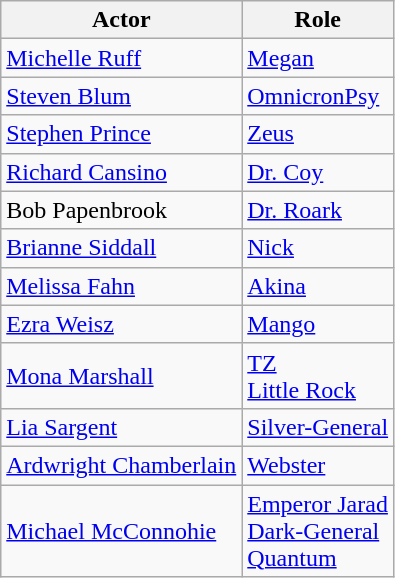<table class="wikitable">
<tr>
<th>Actor</th>
<th>Role</th>
</tr>
<tr>
<td><a href='#'>Michelle Ruff</a></td>
<td><a href='#'>Megan</a></td>
</tr>
<tr>
<td><a href='#'>Steven Blum</a></td>
<td><a href='#'>OmnicronPsy</a></td>
</tr>
<tr>
<td><a href='#'>Stephen Prince</a></td>
<td><a href='#'>Zeus</a></td>
</tr>
<tr>
<td><a href='#'>Richard Cansino</a></td>
<td><a href='#'>Dr. Coy</a></td>
</tr>
<tr>
<td>Bob Papenbrook</td>
<td><a href='#'>Dr. Roark</a></td>
</tr>
<tr>
<td><a href='#'>Brianne Siddall</a></td>
<td><a href='#'>Nick</a></td>
</tr>
<tr>
<td><a href='#'>Melissa Fahn</a></td>
<td><a href='#'>Akina</a></td>
</tr>
<tr>
<td><a href='#'>Ezra Weisz</a></td>
<td><a href='#'>Mango</a></td>
</tr>
<tr>
<td><a href='#'>Mona Marshall</a></td>
<td><a href='#'>TZ</a><br><a href='#'>Little Rock</a></td>
</tr>
<tr>
<td><a href='#'>Lia Sargent</a></td>
<td><a href='#'>Silver-General</a></td>
</tr>
<tr>
<td><a href='#'>Ardwright Chamberlain</a></td>
<td><a href='#'>Webster</a></td>
</tr>
<tr>
<td><a href='#'>Michael McConnohie</a></td>
<td><a href='#'>Emperor Jarad</a><br><a href='#'>Dark-General</a><br><a href='#'>Quantum</a></td>
</tr>
</table>
